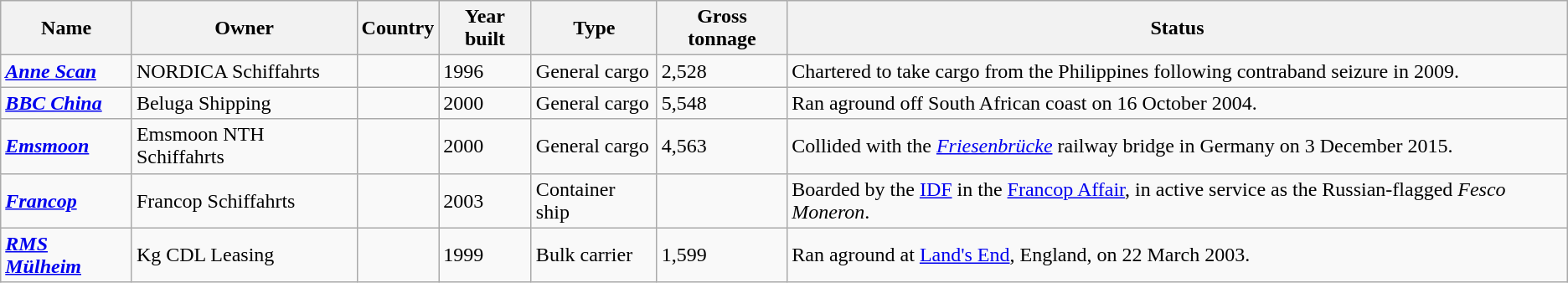<table class="wikitable sortable">
<tr>
<th>Name</th>
<th>Owner</th>
<th>Country</th>
<th>Year built</th>
<th>Type</th>
<th>Gross tonnage</th>
<th>Status</th>
</tr>
<tr>
<td><strong><em><a href='#'>Anne Scan</a></em></strong></td>
<td>NORDICA Schiffahrts</td>
<td></td>
<td>1996</td>
<td>General cargo</td>
<td>2,528</td>
<td>Chartered to take cargo from the Philippines following contraband seizure in 2009.</td>
</tr>
<tr>
<td><strong><em><a href='#'>BBC China</a></em></strong></td>
<td>Beluga Shipping</td>
<td></td>
<td>2000</td>
<td>General cargo</td>
<td>5,548</td>
<td>Ran aground off South African coast on 16 October 2004.</td>
</tr>
<tr>
<td><strong><em><a href='#'>Emsmoon</a></em></strong></td>
<td>Emsmoon NTH Schiffahrts</td>
<td></td>
<td>2000</td>
<td>General cargo</td>
<td>4,563</td>
<td>Collided with the <em><a href='#'>Friesenbrücke</a></em> railway bridge in Germany on 3 December 2015.</td>
</tr>
<tr>
<td><strong><em><a href='#'>Francop</a></em></strong></td>
<td>Francop Schiffahrts</td>
<td></td>
<td>2003</td>
<td>Container ship</td>
<td></td>
<td>Boarded by the <a href='#'>IDF</a> in the <a href='#'>Francop Affair</a>, in active service as the Russian-flagged <em>Fesco Moneron</em>.</td>
</tr>
<tr>
<td><strong><em><a href='#'>RMS Mülheim</a></em></strong></td>
<td>Kg CDL Leasing</td>
<td></td>
<td>1999</td>
<td>Bulk carrier</td>
<td>1,599</td>
<td>Ran aground at <a href='#'>Land's End</a>, England, on 22 March 2003.</td>
</tr>
</table>
